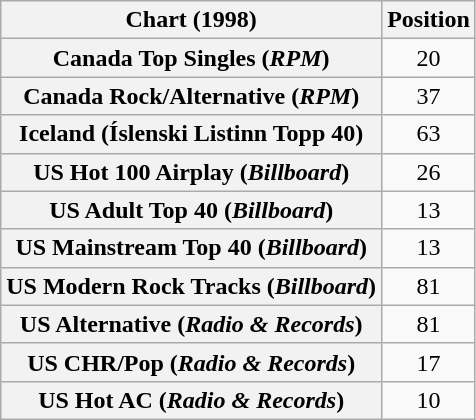<table class="wikitable sortable plainrowheaders" style="text-align:center">
<tr>
<th>Chart (1998)</th>
<th>Position</th>
</tr>
<tr>
<th scope="row">Canada Top Singles (<em>RPM</em>)</th>
<td>20</td>
</tr>
<tr>
<th scope="row">Canada Rock/Alternative (<em>RPM</em>)</th>
<td>37</td>
</tr>
<tr>
<th scope="row">Iceland (Íslenski Listinn Topp 40)</th>
<td>63</td>
</tr>
<tr>
<th scope="row">US Hot 100 Airplay (<em>Billboard</em>)</th>
<td>26</td>
</tr>
<tr>
<th scope="row">US Adult Top 40 (<em>Billboard</em>)</th>
<td>13</td>
</tr>
<tr>
<th scope="row">US Mainstream Top 40 (<em>Billboard</em>)</th>
<td>13</td>
</tr>
<tr>
<th scope="row">US Modern Rock Tracks (<em>Billboard</em>)</th>
<td>81</td>
</tr>
<tr>
<th scope="row">US Alternative (<em>Radio & Records</em>)</th>
<td>81</td>
</tr>
<tr>
<th scope="row">US CHR/Pop (<em>Radio & Records</em>)</th>
<td>17</td>
</tr>
<tr>
<th scope="row">US Hot AC (<em>Radio & Records</em>)</th>
<td>10</td>
</tr>
</table>
